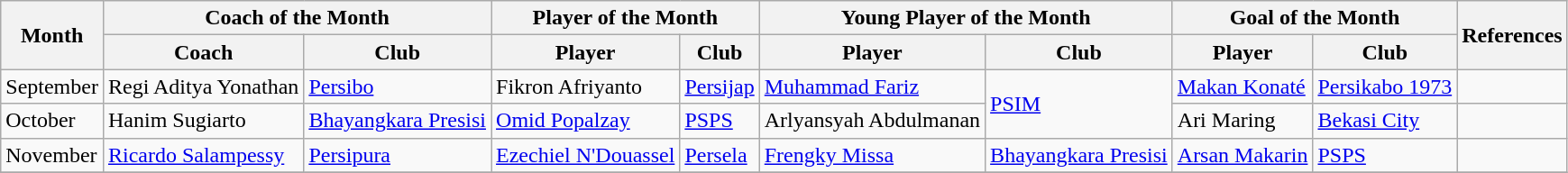<table class="wikitable">
<tr>
<th rowspan="2">Month</th>
<th colspan="2">Coach of the Month</th>
<th colspan="2">Player of the Month</th>
<th colspan="2">Young Player of the Month</th>
<th colspan="2">Goal of the Month</th>
<th rowspan="2">References</th>
</tr>
<tr>
<th>Coach</th>
<th>Club</th>
<th>Player</th>
<th>Club</th>
<th>Player</th>
<th>Club</th>
<th>Player</th>
<th>Club</th>
</tr>
<tr>
<td>September</td>
<td> Regi Aditya Yonathan</td>
<td><a href='#'>Persibo</a></td>
<td> Fikron Afriyanto</td>
<td><a href='#'>Persijap</a></td>
<td> <a href='#'>Muhammad Fariz</a></td>
<td rowspan="2"><a href='#'>PSIM</a></td>
<td> <a href='#'>Makan Konaté</a></td>
<td><a href='#'>Persikabo 1973</a></td>
<td></td>
</tr>
<tr>
<td>October</td>
<td> Hanim Sugiarto</td>
<td><a href='#'>Bhayangkara Presisi</a></td>
<td> <a href='#'>Omid Popalzay</a></td>
<td><a href='#'>PSPS</a></td>
<td> Arlyansyah Abdulmanan</td>
<td> Ari Maring</td>
<td><a href='#'>Bekasi City</a></td>
<td></td>
</tr>
<tr>
<td>November</td>
<td> <a href='#'>Ricardo Salampessy</a></td>
<td><a href='#'>Persipura</a></td>
<td> <a href='#'>Ezechiel N'Douassel</a></td>
<td><a href='#'>Persela</a></td>
<td> <a href='#'>Frengky Missa</a></td>
<td><a href='#'>Bhayangkara Presisi</a></td>
<td> <a href='#'>Arsan Makarin</a></td>
<td><a href='#'>PSPS</a></td>
<td></td>
</tr>
<tr>
</tr>
</table>
